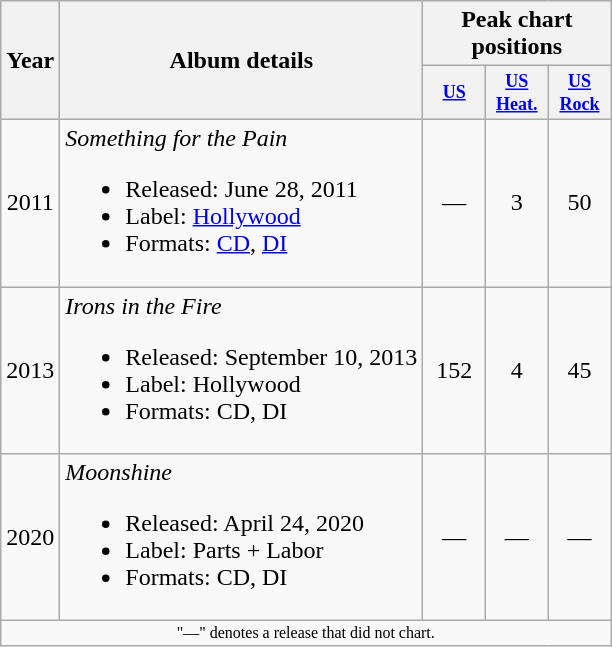<table class="wikitable">
<tr>
<th rowspan="2">Year</th>
<th rowspan="2">Album details</th>
<th colspan="3">Peak chart positions</th>
</tr>
<tr>
<th style="width:3em;font-size:75%"><a href='#'>US</a><br></th>
<th style="width:3em;font-size:75%"><a href='#'>US<br>Heat.</a><br></th>
<th style="width:3em;font-size:75%"><a href='#'>US<br>Rock</a><br></th>
</tr>
<tr>
<td style="text-align:center;">2011</td>
<td align="left"><em>Something for the Pain</em><br><ul><li>Released: June 28, 2011</li><li>Label: <a href='#'>Hollywood</a></li><li>Formats: <a href='#'>CD</a>, <a href='#'>DI</a></li></ul></td>
<td style="text-align:center;">—</td>
<td style="text-align:center;">3</td>
<td style="text-align:center;">50</td>
</tr>
<tr>
<td style="text-align:center;">2013</td>
<td align="left"><em>Irons in the Fire</em><br><ul><li>Released: September 10, 2013</li><li>Label: Hollywood</li><li>Formats: CD, DI</li></ul></td>
<td style="text-align:center;">152</td>
<td style="text-align:center;">4</td>
<td style="text-align:center;">45</td>
</tr>
<tr>
<td style="text-align:center;">2020</td>
<td align="left"><em>Moonshine</em><br><ul><li>Released: April 24, 2020</li><li>Label: Parts + Labor</li><li>Formats: CD, DI</li></ul></td>
<td style="text-align:center;">—</td>
<td style="text-align:center;">—</td>
<td style="text-align:center;">—</td>
</tr>
<tr>
<td colspan="8" style="text-align:center; font-size:8pt;">"—" denotes a release that did not chart.</td>
</tr>
</table>
